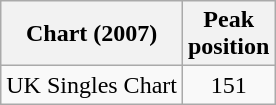<table class="wikitable sortable">
<tr>
<th>Chart (2007)</th>
<th>Peak<br>position</th>
</tr>
<tr>
<td align="left">UK Singles Chart</td>
<td style="text-align:center;">151</td>
</tr>
</table>
